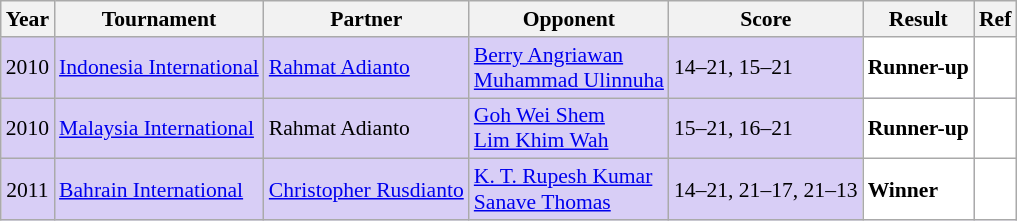<table class="sortable wikitable" style="font-size: 90%">
<tr>
<th>Year</th>
<th>Tournament</th>
<th>Partner</th>
<th>Opponent</th>
<th>Score</th>
<th>Result</th>
<th>Ref</th>
</tr>
<tr style="background:#D8CEF6">
<td align="center">2010</td>
<td align="left"><a href='#'>Indonesia International</a></td>
<td align="left"> <a href='#'>Rahmat Adianto</a></td>
<td align="left"> <a href='#'>Berry Angriawan</a> <br>  <a href='#'>Muhammad Ulinnuha</a></td>
<td align="left">14–21, 15–21</td>
<td style="text-align:left; background:white"> <strong>Runner-up</strong></td>
<td style="text-align:center; background:white"></td>
</tr>
<tr style="background:#D8CEF6">
<td align="center">2010</td>
<td align="left"><a href='#'>Malaysia International</a></td>
<td align="left"> Rahmat Adianto</td>
<td align="left"> <a href='#'>Goh Wei Shem</a> <br>  <a href='#'>Lim Khim Wah</a></td>
<td align="left">15–21, 16–21</td>
<td style="text-align:left; background:white"> <strong>Runner-up</strong></td>
<td style="text-align:center; background:white"></td>
</tr>
<tr style="background:#D8CEF6">
<td align="center">2011</td>
<td align="left"><a href='#'>Bahrain International</a></td>
<td align="left"> <a href='#'>Christopher Rusdianto</a></td>
<td align="left"> <a href='#'>K. T. Rupesh Kumar</a> <br>  <a href='#'>Sanave Thomas</a></td>
<td align="left">14–21, 21–17, 21–13</td>
<td style="text-align:left; background:white"> <strong>Winner</strong></td>
<td style="text-align:center; background:white"></td>
</tr>
</table>
